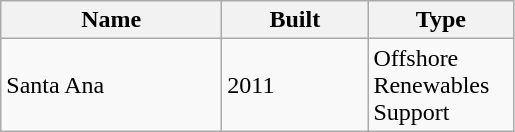<table class="wikitable" border="1">
<tr>
<th scope="col" width="140pt">Name</th>
<th scope="col" width="90pt">Built</th>
<th scope="col" width="90pt">Type</th>
</tr>
<tr>
<td>Santa Ana</td>
<td>2011</td>
<td>Offshore Renewables Support</td>
</tr>
</table>
